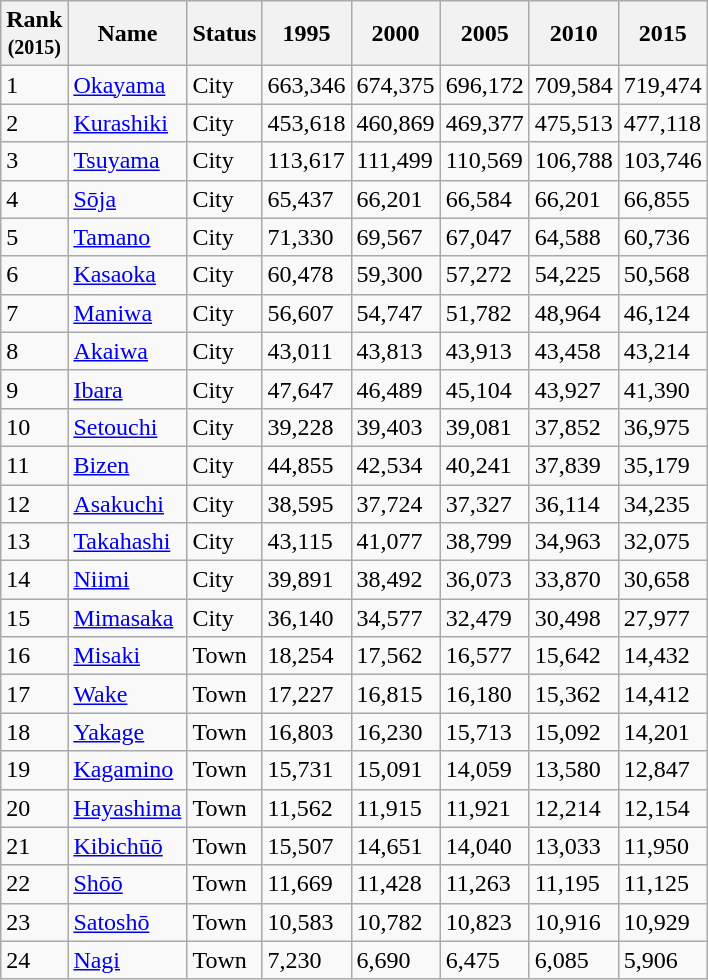<table class="wikitable sortable">
<tr>
<th>Rank<br><small>(2015)</small></th>
<th>Name</th>
<th>Status</th>
<th>1995</th>
<th>2000</th>
<th>2005</th>
<th>2010</th>
<th>2015</th>
</tr>
<tr>
<td>1</td>
<td><a href='#'>Okayama</a></td>
<td>City</td>
<td>663,346</td>
<td>674,375</td>
<td>696,172</td>
<td>709,584</td>
<td>719,474</td>
</tr>
<tr>
<td>2</td>
<td><a href='#'>Kurashiki</a></td>
<td>City</td>
<td>453,618</td>
<td>460,869</td>
<td>469,377</td>
<td>475,513</td>
<td>477,118</td>
</tr>
<tr>
<td>3</td>
<td><a href='#'>Tsuyama</a></td>
<td>City</td>
<td>113,617</td>
<td>111,499</td>
<td>110,569</td>
<td>106,788</td>
<td>103,746</td>
</tr>
<tr>
<td>4</td>
<td><a href='#'>Sōja</a></td>
<td>City</td>
<td>65,437</td>
<td>66,201</td>
<td>66,584</td>
<td>66,201</td>
<td>66,855</td>
</tr>
<tr>
<td>5</td>
<td><a href='#'>Tamano</a></td>
<td>City</td>
<td>71,330</td>
<td>69,567</td>
<td>67,047</td>
<td>64,588</td>
<td>60,736</td>
</tr>
<tr>
<td>6</td>
<td><a href='#'>Kasaoka</a></td>
<td>City</td>
<td>60,478</td>
<td>59,300</td>
<td>57,272</td>
<td>54,225</td>
<td>50,568</td>
</tr>
<tr>
<td>7</td>
<td><a href='#'>Maniwa</a></td>
<td>City</td>
<td>56,607</td>
<td>54,747</td>
<td>51,782</td>
<td>48,964</td>
<td>46,124</td>
</tr>
<tr>
<td>8</td>
<td><a href='#'>Akaiwa</a></td>
<td>City</td>
<td>43,011</td>
<td>43,813</td>
<td>43,913</td>
<td>43,458</td>
<td>43,214</td>
</tr>
<tr>
<td>9</td>
<td><a href='#'>Ibara</a></td>
<td>City</td>
<td>47,647</td>
<td>46,489</td>
<td>45,104</td>
<td>43,927</td>
<td>41,390</td>
</tr>
<tr>
<td>10</td>
<td><a href='#'>Setouchi</a></td>
<td>City</td>
<td>39,228</td>
<td>39,403</td>
<td>39,081</td>
<td>37,852</td>
<td>36,975</td>
</tr>
<tr>
<td>11</td>
<td><a href='#'>Bizen</a></td>
<td>City</td>
<td>44,855</td>
<td>42,534</td>
<td>40,241</td>
<td>37,839</td>
<td>35,179</td>
</tr>
<tr>
<td>12</td>
<td><a href='#'>Asakuchi</a></td>
<td>City</td>
<td>38,595</td>
<td>37,724</td>
<td>37,327</td>
<td>36,114</td>
<td>34,235</td>
</tr>
<tr>
<td>13</td>
<td><a href='#'>Takahashi</a></td>
<td>City</td>
<td>43,115</td>
<td>41,077</td>
<td>38,799</td>
<td>34,963</td>
<td>32,075</td>
</tr>
<tr>
<td>14</td>
<td><a href='#'>Niimi</a></td>
<td>City</td>
<td>39,891</td>
<td>38,492</td>
<td>36,073</td>
<td>33,870</td>
<td>30,658</td>
</tr>
<tr>
<td>15</td>
<td><a href='#'>Mimasaka</a></td>
<td>City</td>
<td>36,140</td>
<td>34,577</td>
<td>32,479</td>
<td>30,498</td>
<td>27,977</td>
</tr>
<tr>
<td>16</td>
<td><a href='#'>Misaki</a></td>
<td>Town</td>
<td>18,254</td>
<td>17,562</td>
<td>16,577</td>
<td>15,642</td>
<td>14,432</td>
</tr>
<tr>
<td>17</td>
<td><a href='#'>Wake</a></td>
<td>Town</td>
<td>17,227</td>
<td>16,815</td>
<td>16,180</td>
<td>15,362</td>
<td>14,412</td>
</tr>
<tr>
<td>18</td>
<td><a href='#'>Yakage</a></td>
<td>Town</td>
<td>16,803</td>
<td>16,230</td>
<td>15,713</td>
<td>15,092</td>
<td>14,201</td>
</tr>
<tr>
<td>19</td>
<td><a href='#'>Kagamino</a></td>
<td>Town</td>
<td>15,731</td>
<td>15,091</td>
<td>14,059</td>
<td>13,580</td>
<td>12,847</td>
</tr>
<tr>
<td>20</td>
<td><a href='#'>Hayashima</a></td>
<td>Town</td>
<td>11,562</td>
<td>11,915</td>
<td>11,921</td>
<td>12,214</td>
<td>12,154</td>
</tr>
<tr>
<td>21</td>
<td><a href='#'>Kibichūō</a></td>
<td>Town</td>
<td>15,507</td>
<td>14,651</td>
<td>14,040</td>
<td>13,033</td>
<td>11,950</td>
</tr>
<tr>
<td>22</td>
<td><a href='#'>Shōō</a></td>
<td>Town</td>
<td>11,669</td>
<td>11,428</td>
<td>11,263</td>
<td>11,195</td>
<td>11,125</td>
</tr>
<tr>
<td>23</td>
<td><a href='#'>Satoshō</a></td>
<td>Town</td>
<td>10,583</td>
<td>10,782</td>
<td>10,823</td>
<td>10,916</td>
<td>10,929</td>
</tr>
<tr>
<td>24</td>
<td><a href='#'>Nagi</a></td>
<td>Town</td>
<td>7,230</td>
<td>6,690</td>
<td>6,475</td>
<td>6,085</td>
<td>5,906</td>
</tr>
</table>
